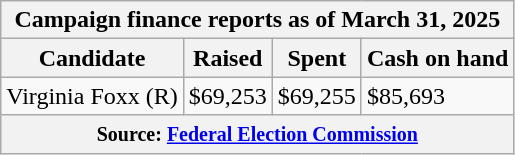<table class="wikitable sortable">
<tr>
<th colspan=4>Campaign finance reports as of March 31, 2025</th>
</tr>
<tr style="text-align:center;">
<th>Candidate</th>
<th>Raised</th>
<th>Spent</th>
<th>Cash on hand</th>
</tr>
<tr>
<td>Virginia Foxx (R)</td>
<td>$69,253</td>
<td>$69,255</td>
<td>$85,693</td>
</tr>
<tr>
<th colspan="4"><small>Source: <a href='#'>Federal Election Commission</a></small></th>
</tr>
</table>
